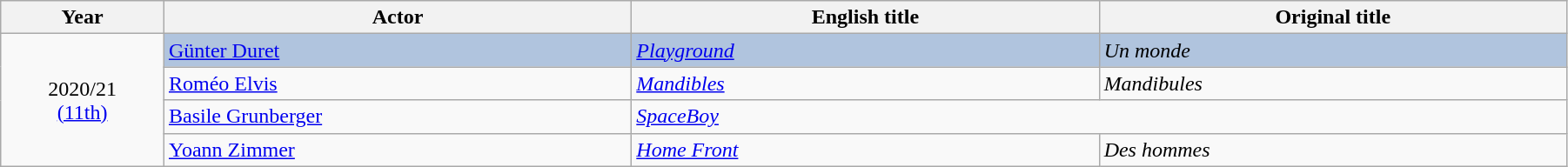<table class="wikitable" width="95%" cellpadding="5">
<tr>
<th width="100"><strong>Year</strong></th>
<th width="300"><strong>Actor</strong></th>
<th width="300"><strong>English title</strong></th>
<th width="300"><strong>Original title</strong></th>
</tr>
<tr>
<td rowspan="4" style="text-align:center;">2020/21<br><a href='#'>(11th)</a></td>
<td style="background:#B0C4DE;"><a href='#'>Günter Duret</a></td>
<td style="background:#B0C4DE;"><em><a href='#'>Playground</a></em></td>
<td style="background:#B0C4DE;"><em>Un monde</em></td>
</tr>
<tr>
<td><a href='#'>Roméo Elvis</a></td>
<td><em><a href='#'>Mandibles</a></em></td>
<td><em>Mandibules</em></td>
</tr>
<tr>
<td><a href='#'>Basile Grunberger</a></td>
<td colspan="2"><em><a href='#'>SpaceBoy</a></em></td>
</tr>
<tr>
<td><a href='#'>Yoann Zimmer</a></td>
<td><em><a href='#'>Home Front</a></em></td>
<td><em>Des hommes</em></td>
</tr>
</table>
